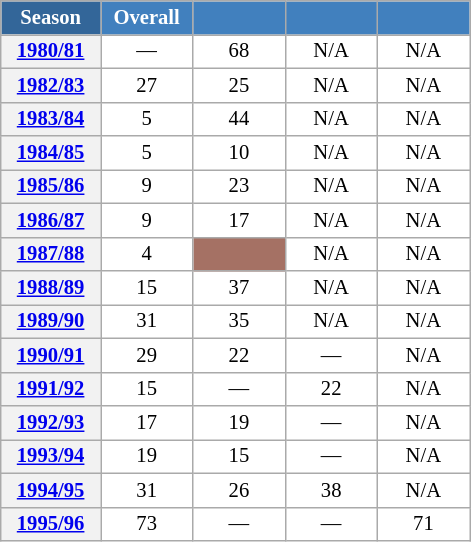<table class="wikitable" style="font-size:86%; text-align:center; border:grey solid 1px; border-collapse:collapse; background:#ffffff;">
<tr>
<th style="background-color:#369; color:white; width:60px;"> Season </th>
<th style="background-color:#4180be; color:white; width:55px;">Overall</th>
<th style="background-color:#4180be; color:white; width:55px;"></th>
<th style="background-color:#4180be; color:white; width:55px;"></th>
<th style="background-color:#4180be; color:white; width:55px;"></th>
</tr>
<tr>
<th scope=row align=center><a href='#'>1980/81</a></th>
<td align=center>—</td>
<td align=center>68</td>
<td align=center>N/A</td>
<td align=center>N/A</td>
</tr>
<tr>
<th scope=row align=center><a href='#'>1982/83</a></th>
<td align=center>27</td>
<td align=center>25</td>
<td align=center>N/A</td>
<td align=center>N/A</td>
</tr>
<tr>
<th scope=row align=center><a href='#'>1983/84</a></th>
<td align=center>5</td>
<td align=center>44</td>
<td align=center>N/A</td>
<td align=center>N/A</td>
</tr>
<tr>
<th scope=row align=center><a href='#'>1984/85</a></th>
<td align=center>5</td>
<td align=center>10</td>
<td align=center>N/A</td>
<td align=center>N/A</td>
</tr>
<tr>
<th scope=row align=center><a href='#'>1985/86</a></th>
<td align=center>9</td>
<td align=center>23</td>
<td align=center>N/A</td>
<td align=center>N/A</td>
</tr>
<tr>
<th scope=row align=center><a href='#'>1986/87</a></th>
<td align=center>9</td>
<td align=center>17</td>
<td align=center>N/A</td>
<td align=center>N/A</td>
</tr>
<tr>
<th scope=row align=center><a href='#'>1987/88</a></th>
<td align=center>4</td>
<td align=center bgcolor=#A57164></td>
<td align=center>N/A</td>
<td align=center>N/A</td>
</tr>
<tr>
<th scope=row align=center><a href='#'>1988/89</a></th>
<td align=center>15</td>
<td align=center>37</td>
<td align=center>N/A</td>
<td align=center>N/A</td>
</tr>
<tr>
<th scope=row align=center><a href='#'>1989/90</a></th>
<td align=center>31</td>
<td align=center>35</td>
<td align=center>N/A</td>
<td align=center>N/A</td>
</tr>
<tr>
<th scope=row align=center><a href='#'>1990/91</a></th>
<td align=center>29</td>
<td align=center>22</td>
<td align=center>—</td>
<td align=center>N/A</td>
</tr>
<tr>
<th scope=row align=center><a href='#'>1991/92</a></th>
<td align=center>15</td>
<td align=center>—</td>
<td align=center>22</td>
<td align=center>N/A</td>
</tr>
<tr>
<th scope=row align=center><a href='#'>1992/93</a></th>
<td align=center>17</td>
<td align=center>19</td>
<td align=center>—</td>
<td align=center>N/A</td>
</tr>
<tr>
<th scope=row align=center><a href='#'>1993/94</a></th>
<td align=center>19</td>
<td align=center>15</td>
<td align=center>—</td>
<td align=center>N/A</td>
</tr>
<tr>
<th scope=row align=center><a href='#'>1994/95</a></th>
<td align=center>31</td>
<td align=center>26</td>
<td align=center>38</td>
<td align=center>N/A</td>
</tr>
<tr>
<th scope=row align=center><a href='#'>1995/96</a></th>
<td align=center>73</td>
<td align=center>—</td>
<td align=center>—</td>
<td align=center>71</td>
</tr>
</table>
